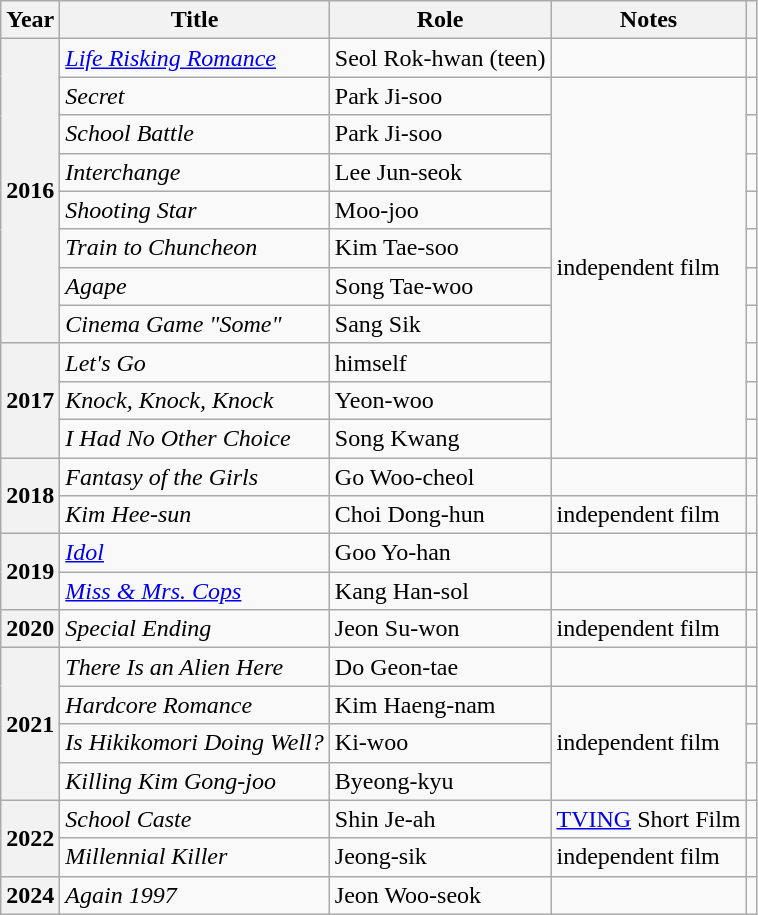<table class="wikitable plainrowheaders sortable">
<tr>
<th scope="col">Year</th>
<th scope="col">Title</th>
<th scope="col">Role</th>
<th scope="col">Notes</th>
<th scope="col" class="unsortable"></th>
</tr>
<tr>
<th scope="row" rowspan="8">2016</th>
<td><em><a href='#'>Life Risking Romance</a></em></td>
<td>Seol Rok-hwan (teen)</td>
<td></td>
<td></td>
</tr>
<tr>
<td><em>Secret</em></td>
<td>Park Ji-soo</td>
<td rowspan="10">independent film</td>
<td></td>
</tr>
<tr>
<td><em>School Battle</em></td>
<td>Park Ji-soo</td>
<td></td>
</tr>
<tr>
<td><em>Interchange</em></td>
<td>Lee Jun-seok</td>
<td></td>
</tr>
<tr>
<td><em>Shooting Star</em></td>
<td>Moo-joo</td>
<td></td>
</tr>
<tr>
<td><em>Train to Chuncheon</em></td>
<td>Kim Tae-soo</td>
<td></td>
</tr>
<tr>
<td><em>Agape</em></td>
<td>Song Tae-woo</td>
<td></td>
</tr>
<tr>
<td><em>Cinema Game "Some"</em></td>
<td>Sang Sik</td>
<td></td>
</tr>
<tr>
<th scope="row" rowspan="3">2017</th>
<td><em>Let's Go</em></td>
<td>himself</td>
<td></td>
</tr>
<tr>
<td><em>Knock, Knock, Knock</em></td>
<td>Yeon-woo</td>
<td></td>
</tr>
<tr>
<td><em>I Had No Other Choice</em></td>
<td>Song Kwang</td>
<td></td>
</tr>
<tr>
<th scope="row" rowspan="2">2018</th>
<td><em>Fantasy of the Girls</em></td>
<td>Go Woo-cheol</td>
<td></td>
<td></td>
</tr>
<tr>
<td><em>Kim Hee-sun</em></td>
<td>Choi Dong-hun</td>
<td>independent film</td>
<td></td>
</tr>
<tr>
<th scope="row" rowspan="2">2019</th>
<td><em><a href='#'>Idol</a></em></td>
<td>Goo Yo-han</td>
<td></td>
<td></td>
</tr>
<tr>
<td><em><a href='#'>Miss & Mrs. Cops</a></em></td>
<td>Kang Han-sol</td>
<td></td>
<td></td>
</tr>
<tr>
<th scope="row">2020</th>
<td><em>Special Ending</em></td>
<td>Jeon Su-won</td>
<td>independent film</td>
<td></td>
</tr>
<tr>
<th scope="row" rowspan="4">2021</th>
<td><em>There Is an Alien Here </em></td>
<td>Do Geon-tae</td>
<td></td>
<td></td>
</tr>
<tr>
<td><em>Hardcore Romance</em></td>
<td>Kim Haeng-nam</td>
<td rowspan="3">independent film</td>
<td></td>
</tr>
<tr>
<td><em>Is Hikikomori Doing Well?</em></td>
<td>Ki-woo</td>
<td></td>
</tr>
<tr>
<td><em>Killing Kim Gong-joo</em></td>
<td>Byeong-kyu</td>
<td></td>
</tr>
<tr>
<th scope="row" rowspan="2">2022</th>
<td><em>School Caste</em></td>
<td>Shin Je-ah</td>
<td><a href='#'>TVING</a> Short Film</td>
<td></td>
</tr>
<tr>
<td><em>Millennial Killer</em></td>
<td>Jeong-sik</td>
<td>independent film</td>
<td></td>
</tr>
<tr>
<th scope="row">2024</th>
<td><em>Again 1997</em></td>
<td>Jeon Woo-seok</td>
<td></td>
<td></td>
</tr>
</table>
